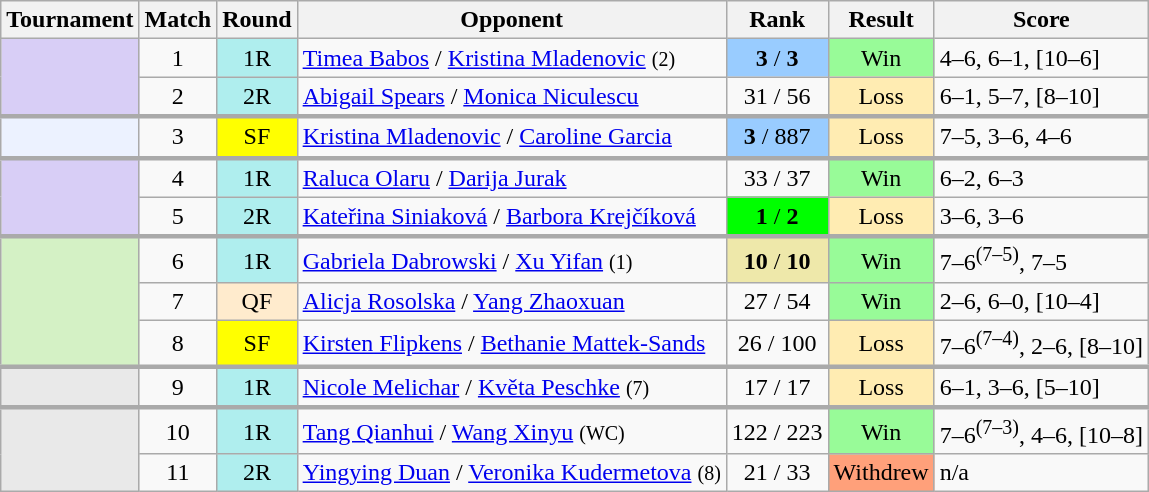<table class="wikitable">
<tr>
<th>Tournament</th>
<th>Match</th>
<th>Round</th>
<th>Opponent</th>
<th>Rank</th>
<th>Result</th>
<th>Score</th>
</tr>
<tr>
<td rowspan="2" style="background:#d8cef6; text-align:left; vertical-align:top"></td>
<td style="text-align:center">1</td>
<td style="text-align:center; background:#afeeee">1R</td>
<td> <a href='#'>Timea Babos</a> /  <a href='#'>Kristina Mladenovic</a> <small>(2)</small></td>
<td style="text-align:center; background:#9cf"><strong>3</strong> / <strong>3</strong></td>
<td style="text-align:center; background:#98fb98">Win</td>
<td>4–6, 6–1, [10–6]</td>
</tr>
<tr>
<td style="text-align:center">2</td>
<td style="text-align:center; background:#afeeee">2R</td>
<td> <a href='#'>Abigail Spears</a> /  <a href='#'>Monica Niculescu</a></td>
<td style="text-align:center">31 / 56</td>
<td style="text-align:center; background:#ffecb2">Loss</td>
<td>6–1, 5–7, [8–10]</td>
</tr>
<tr style="border-top:3px solid #aaaaaa">
<td style="background:#ecf2ff; text-align:left; vertical-align:top;"></td>
<td style="text-align:center">3</td>
<td style="text-align:center; background:yellow">SF</td>
<td> <a href='#'>Kristina Mladenovic</a> /  <a href='#'>Caroline Garcia</a></td>
<td style="text-align:center; background:#9cf"><strong>3</strong> / 887</td>
<td style="text-align:center; background:#ffecb2">Loss</td>
<td>7–5, 3–6, 4–6</td>
</tr>
<tr style="border-top:3px solid #aaaaaa">
<td rowspan="2" style="background:#d8cef6; text-align:left"></td>
<td style="text-align:center">4</td>
<td style="text-align:center; background:#afeeee">1R</td>
<td> <a href='#'>Raluca Olaru</a> /  <a href='#'>Darija Jurak</a></td>
<td style="text-align:center">33 / 37</td>
<td style="text-align:center; background:#98fb98">Win</td>
<td>6–2, 6–3</td>
</tr>
<tr>
<td style="text-align:center">5</td>
<td style="text-align:center; background:#afeeee">2R</td>
<td> <a href='#'>Kateřina Siniaková</a> /  <a href='#'>Barbora Krejčíková</a> </td>
<td style="text-align:center; background:lime"><strong>1</strong> / <strong>2</strong></td>
<td style="text-align:center; background:#ffecb2">Loss</td>
<td>3–6, 3–6</td>
</tr>
<tr style="border-top:3px solid #aaaaaa">
<td rowspan="3" style="background:#d4f1c5; text-align:left"></td>
<td style="text-align:center">6</td>
<td style="text-align:center; background:#afeeee">1R</td>
<td> <a href='#'>Gabriela Dabrowski</a> /  <a href='#'>Xu Yifan</a> <small>(1)</small></td>
<td style="text-align:center; background:#eee8aa"><strong>10</strong> / <strong>10</strong></td>
<td style="text-align:center; background:#98fb98">Win</td>
<td>7–6<sup>(7–5)</sup>, 7–5</td>
</tr>
<tr>
<td style="text-align:center">7</td>
<td style="text-align:center; background:#ffebcd">QF</td>
<td> <a href='#'>Alicja Rosolska</a> /  <a href='#'>Yang Zhaoxuan</a></td>
<td style="text-align:center">27 / 54</td>
<td style="text-align:center; background:#98fb98">Win</td>
<td>2–6, 6–0, [10–4]</td>
</tr>
<tr>
<td style="text-align:center">8</td>
<td style="text-align:center; background:yellow">SF</td>
<td> <a href='#'>Kirsten Flipkens</a> /  <a href='#'>Bethanie Mattek-Sands</a></td>
<td style="text-align:center">26 / 100</td>
<td style="text-align:center; background:#ffecb2">Loss</td>
<td>7–6<sup>(7–4)</sup>, 2–6, [8–10]</td>
</tr>
<tr style="border-top:3px solid #aaaaaa">
<td style="background:#e9e9e9; text-align:left"></td>
<td style="text-align:center">9</td>
<td style="text-align:center; background:#afeeee">1R</td>
<td> <a href='#'>Nicole Melichar</a> /  <a href='#'>Květa Peschke</a> <small>(7)</small></td>
<td style="text-align:center">17 / 17</td>
<td style="text-align:center; background:#ffecb2">Loss</td>
<td>6–1, 3–6, [5–10]</td>
</tr>
<tr style="border-top:3px solid #aaaaaa">
<td rowspan="3" style="background:#e9e9e9; text-align:left"></td>
<td style="text-align:center">10</td>
<td style="text-align:center; background:#afeeee">1R</td>
<td> <a href='#'>Tang Qianhui</a> /  <a href='#'>Wang Xinyu</a> <small>(WC)</small></td>
<td style="text-align:center">122 / 223</td>
<td style="text-align:center; background:#98fb98">Win</td>
<td>7–6<sup>(7–3)</sup>, 4–6, [10–8]</td>
</tr>
<tr>
<td style="text-align:center">11</td>
<td style="text-align:center; background:#afeeee">2R</td>
<td> <a href='#'>Yingying Duan</a> /  <a href='#'>Veronika Kudermetova</a> <small>(8)</small></td>
<td style="text-align:center">21 / 33</td>
<td style="text-align:center; background:#ffa07a">Withdrew</td>
<td>n/a</td>
</tr>
</table>
